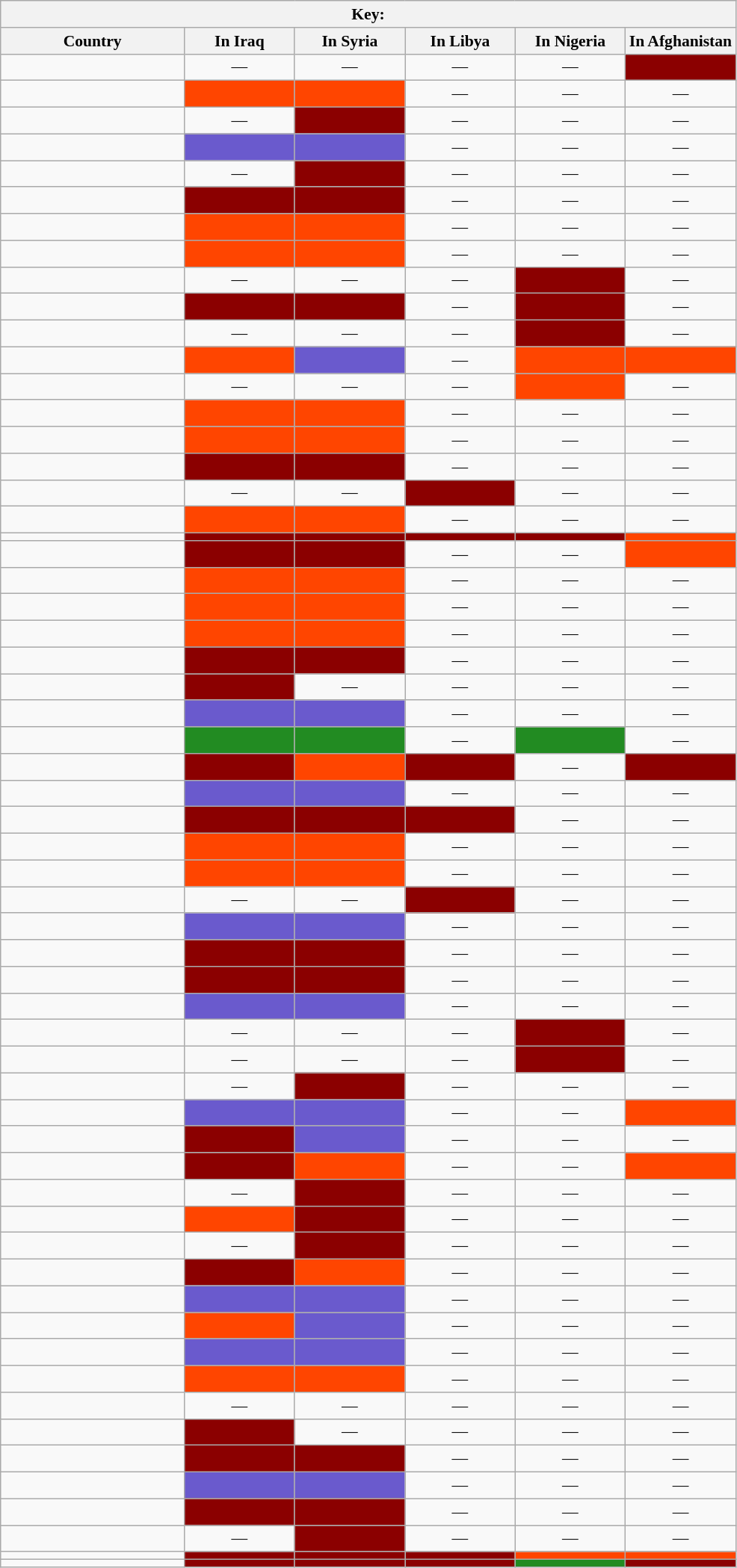<table class="wikitable" style="text-align:center; font-size:90%;">
<tr>
<th colspan=6>Key:<br></th>
</tr>
<tr>
<th>Country</th>
<th style="width:15%;">In Iraq</th>
<th style="width:15%;">In Syria</th>
<th style="width:15%;">In Libya</th>
<th style="width:15%;">In Nigeria</th>
<th style="width:15%;">In Afghanistan</th>
</tr>
<tr>
<td align=left></td>
<td>—</td>
<td>—</td>
<td>—</td>
<td>—</td>
<td style="background:darkred"></td>
</tr>
<tr>
<td align=left></td>
<td style="background:orangered"></td>
<td style="background:orangered"></td>
<td>—</td>
<td>—</td>
<td>—</td>
</tr>
<tr>
<td align=left></td>
<td>—</td>
<td style="background:darkred"></td>
<td>—</td>
<td>—</td>
<td>—</td>
</tr>
<tr>
<td align=left></td>
<td style="background:slateblue"></td>
<td style="background:slateblue"></td>
<td>—</td>
<td>—</td>
<td>—</td>
</tr>
<tr>
<td align=left></td>
<td>—</td>
<td style="background:darkred"></td>
<td>—</td>
<td>—</td>
<td>—</td>
</tr>
<tr>
<td align=left></td>
<td style="background:darkred"></td>
<td style="background:darkred"></td>
<td>—</td>
<td>—</td>
<td>—</td>
</tr>
<tr>
<td align=left></td>
<td style="background:orangered"></td>
<td style="background:orangered"></td>
<td>—</td>
<td>—</td>
<td>—</td>
</tr>
<tr>
<td align=left></td>
<td style="background:orangered"></td>
<td style="background:orangered"></td>
<td>—</td>
<td>—</td>
<td>—</td>
</tr>
<tr>
<td align=left></td>
<td>—</td>
<td>—</td>
<td>—</td>
<td style="background:darkred"></td>
<td>—</td>
</tr>
<tr>
<td align=left></td>
<td style="background:darkred"></td>
<td style="background:darkred"></td>
<td>—</td>
<td style="background:darkred"></td>
<td>—</td>
</tr>
<tr>
<td align=left></td>
<td>—</td>
<td>—</td>
<td>—</td>
<td style="background:darkred"></td>
<td>—</td>
</tr>
<tr>
<td align=left></td>
<td style="background:orangered"></td>
<td style="background:slateblue"></td>
<td>—</td>
<td style="background:orangered"></td>
<td style="background:orangered"></td>
</tr>
<tr>
<td align=left></td>
<td>—</td>
<td>—</td>
<td>—</td>
<td style="background:orangered"></td>
<td>—</td>
</tr>
<tr>
<td align=left></td>
<td style="background:orangered"></td>
<td style="background:orangered"></td>
<td>—</td>
<td>—</td>
<td>—</td>
</tr>
<tr>
<td align=left></td>
<td style="background:orangered"></td>
<td style="background:orangered"></td>
<td>—</td>
<td>—</td>
<td>—</td>
</tr>
<tr>
<td align=left></td>
<td style="background:darkred"></td>
<td style="background:darkred"></td>
<td>—</td>
<td>—</td>
<td>—</td>
</tr>
<tr>
<td align=left></td>
<td>—</td>
<td>—</td>
<td style="background:darkred"></td>
<td>—</td>
<td>—</td>
</tr>
<tr>
<td align=left></td>
<td style="background:orangered"></td>
<td style="background:orangered"></td>
<td>—</td>
<td>—</td>
<td>—</td>
</tr>
<tr>
<td align=left></td>
<td style="background:darkred"></td>
<td style="background:darkred"></td>
<td style="background:darkred"></td>
<td style="background:darkred"></td>
<td style="background:orangered"></td>
</tr>
<tr>
<td align=left></td>
<td style="background:darkred"></td>
<td style="background:darkred"></td>
<td>—</td>
<td>—</td>
<td style="background:orangered"></td>
</tr>
<tr>
<td align=left></td>
<td style="background:orangered"></td>
<td style="background:orangered"></td>
<td>—</td>
<td>—</td>
<td>—</td>
</tr>
<tr>
<td align=left></td>
<td style="background:orangered"></td>
<td style="background:orangered"></td>
<td>—</td>
<td>—</td>
<td>—</td>
</tr>
<tr>
<td align=left></td>
<td style="background:orangered"></td>
<td style="background:orangered"></td>
<td>—</td>
<td>—</td>
<td>—</td>
</tr>
<tr>
<td align=left></td>
<td style="background:darkred"></td>
<td style="background:darkred"></td>
<td>—</td>
<td>—</td>
<td>—</td>
</tr>
<tr>
<td align=left></td>
<td style="background:darkred"></td>
<td>—</td>
<td>—</td>
<td>—</td>
<td>—</td>
</tr>
<tr>
<td align=left></td>
<td style="background:slateblue"></td>
<td style="background:slateblue"></td>
<td>—</td>
<td>—</td>
<td>—</td>
</tr>
<tr>
<td align=left></td>
<td style="background:forestgreen"></td>
<td style="background:forestgreen"></td>
<td>—</td>
<td style="background:forestgreen"></td>
<td>—</td>
</tr>
<tr>
<td align=left></td>
<td style="background: darkred"></td>
<td style="background:orangered"></td>
<td style="background:darkred"></td>
<td>—</td>
<td style="background:darkred"></td>
</tr>
<tr>
<td align=left></td>
<td style="background:slateblue"></td>
<td style="background:slateblue"></td>
<td>—</td>
<td>—</td>
<td>—</td>
</tr>
<tr>
<td align=left></td>
<td style="background:darkred"></td>
<td style="background:darkred"></td>
<td style="background:darkred"></td>
<td>—</td>
<td>—</td>
</tr>
<tr>
<td align=left></td>
<td style="background:orangered"></td>
<td style="background:orangered"></td>
<td>—</td>
<td>—</td>
<td>—</td>
</tr>
<tr>
<td align=left></td>
<td style="background:orangered"></td>
<td style="background:orangered"></td>
<td>—</td>
<td>—</td>
<td>—</td>
</tr>
<tr>
<td align=left></td>
<td>—</td>
<td>—</td>
<td style="background:darkred"></td>
<td>—</td>
<td>—</td>
</tr>
<tr>
<td align=left></td>
<td style="background:slateblue"></td>
<td style="background:slateblue"></td>
<td>—</td>
<td>—</td>
<td>—</td>
</tr>
<tr>
<td align=left></td>
<td style="background:darkred"></td>
<td style="background:darkred"></td>
<td>—</td>
<td>—</td>
<td>—</td>
</tr>
<tr>
<td align=left></td>
<td style="background:darkred"></td>
<td style="background:darkred"></td>
<td>—</td>
<td>—</td>
<td>—</td>
</tr>
<tr>
<td align=left></td>
<td style="background:slateblue"></td>
<td style="background:slateblue"></td>
<td>—</td>
<td>—</td>
<td>—</td>
</tr>
<tr>
<td align=left></td>
<td>—</td>
<td>—</td>
<td>—</td>
<td style="background:darkred"></td>
<td>—</td>
</tr>
<tr>
<td align=left></td>
<td>—</td>
<td>—</td>
<td>—</td>
<td style="background:darkred"></td>
<td>—</td>
</tr>
<tr>
<td align=left></td>
<td>—</td>
<td style="background:darkred"></td>
<td>—</td>
<td>—</td>
<td>—</td>
</tr>
<tr>
<td align=left></td>
<td style="background:slateblue"></td>
<td style="background:slateblue"></td>
<td>—</td>
<td>—</td>
<td style="background:orangered"></td>
</tr>
<tr>
<td align=left></td>
<td style="background:darkred"></td>
<td style="background:slateblue"></td>
<td>—</td>
<td>—</td>
<td>—</td>
</tr>
<tr>
<td align=left></td>
<td style="background:darkred"></td>
<td style="background:orangered"></td>
<td>—</td>
<td>—</td>
<td style="background:orangered"></td>
</tr>
<tr>
<td align=left></td>
<td>—</td>
<td style="background:darkred"></td>
<td>—</td>
<td>—</td>
<td>—</td>
</tr>
<tr>
<td align=left></td>
<td style="background:orangered"></td>
<td style="background:darkred"></td>
<td>—</td>
<td>—</td>
<td>—</td>
</tr>
<tr>
<td align=left></td>
<td>—</td>
<td style="background:darkred"></td>
<td>—</td>
<td>—</td>
<td>—</td>
</tr>
<tr>
<td align=left></td>
<td style="background:darkred"></td>
<td style="background:orangered"></td>
<td>—</td>
<td>—</td>
<td>—</td>
</tr>
<tr>
<td align=left></td>
<td style="background:slateblue"></td>
<td style="background:slateblue"></td>
<td>—</td>
<td>—</td>
<td>—</td>
</tr>
<tr>
<td align=left></td>
<td style="background:orangered"></td>
<td style="background:slateblue"></td>
<td>—</td>
<td>—</td>
<td>—</td>
</tr>
<tr>
<td align=left></td>
<td style="background:slateblue"></td>
<td style="background:slateblue"></td>
<td>—</td>
<td>—</td>
<td>—</td>
</tr>
<tr>
<td align=left></td>
<td style="background:orangered"></td>
<td style="background:orangered"></td>
<td>—</td>
<td>—</td>
<td>—</td>
</tr>
<tr>
<td align=left></td>
<td>—</td>
<td>—</td>
<td>—</td>
<td>—</td>
<td>—</td>
</tr>
<tr>
<td align=left></td>
<td style="background:darkred"></td>
<td>—</td>
<td>—</td>
<td>—</td>
<td>—</td>
</tr>
<tr>
<td align=left></td>
<td style="background:darkred"></td>
<td style="background:darkred"></td>
<td>—</td>
<td>—</td>
<td>—</td>
</tr>
<tr>
<td align=left></td>
<td style="background:slateblue"></td>
<td style="background:slateblue"></td>
<td>—</td>
<td>—</td>
<td>—</td>
</tr>
<tr>
<td align=left></td>
<td style="background:darkred"></td>
<td style="background:darkred"></td>
<td>—</td>
<td>—</td>
<td>—</td>
</tr>
<tr>
<td align=left></td>
<td>—</td>
<td style="background:darkred"></td>
<td>—</td>
<td>—</td>
<td>—</td>
</tr>
<tr>
<td align=left></td>
<td style="background:darkred"></td>
<td style="background:darkred"></td>
<td style="background:darkred"></td>
<td style="background:orangered"></td>
<td style="background:orangered"></td>
</tr>
<tr>
<td align=left></td>
<td style="background:darkred"></td>
<td style="background:darkred"></td>
<td style="background:darkred"></td>
<td style="background:forestgreen"></td>
<td style="background:darkred"></td>
</tr>
</table>
